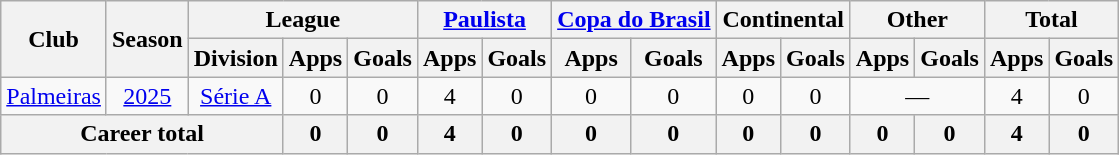<table class="wikitable" style="text-align: center;">
<tr>
<th rowspan="2">Club</th>
<th rowspan="2">Season</th>
<th colspan="3">League</th>
<th colspan="2"><a href='#'>Paulista</a></th>
<th colspan="2"><a href='#'>Copa do Brasil</a></th>
<th colspan="2">Continental</th>
<th colspan="2">Other</th>
<th colspan="2">Total</th>
</tr>
<tr>
<th>Division</th>
<th>Apps</th>
<th>Goals</th>
<th>Apps</th>
<th>Goals</th>
<th>Apps</th>
<th>Goals</th>
<th>Apps</th>
<th>Goals</th>
<th>Apps</th>
<th>Goals</th>
<th>Apps</th>
<th>Goals</th>
</tr>
<tr>
<td rowspan="1"><a href='#'>Palmeiras</a></td>
<td><a href='#'>2025</a></td>
<td rowspan="1"><a href='#'>Série A</a></td>
<td>0</td>
<td>0</td>
<td>4</td>
<td>0</td>
<td>0</td>
<td>0</td>
<td>0</td>
<td>0</td>
<td colspan="2">—</td>
<td>4</td>
<td>0</td>
</tr>
<tr>
<th colspan="3">Career total</th>
<th>0</th>
<th>0</th>
<th>4</th>
<th>0</th>
<th>0</th>
<th>0</th>
<th>0</th>
<th>0</th>
<th>0</th>
<th>0</th>
<th>4</th>
<th>0</th>
</tr>
</table>
